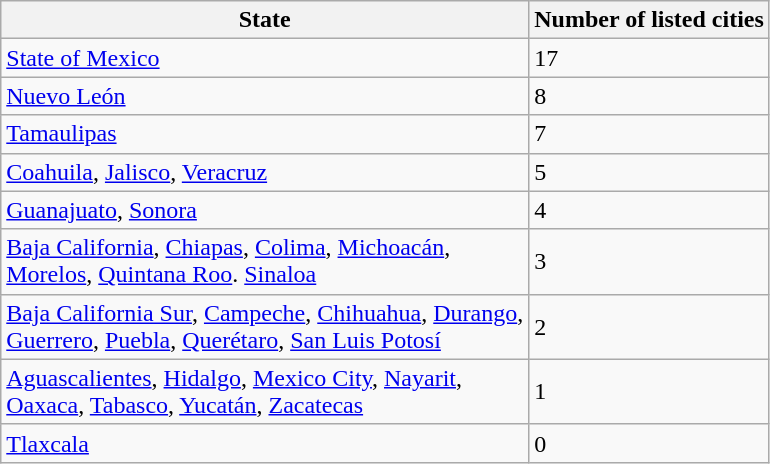<table class="wikitable">
<tr>
<th>State</th>
<th>Number of listed cities</th>
</tr>
<tr>
<td><a href='#'>State of Mexico</a></td>
<td>17</td>
</tr>
<tr>
<td><a href='#'>Nuevo León</a></td>
<td>8</td>
</tr>
<tr>
<td><a href='#'>Tamaulipas</a></td>
<td>7</td>
</tr>
<tr>
<td><a href='#'>Coahuila</a>, <a href='#'>Jalisco</a>, <a href='#'>Veracruz</a></td>
<td>5</td>
</tr>
<tr>
<td><a href='#'>Guanajuato</a>, <a href='#'>Sonora</a></td>
<td>4</td>
</tr>
<tr>
<td><a href='#'>Baja California</a>, <a href='#'>Chiapas</a>, <a href='#'>Colima</a>, <a href='#'>Michoacán</a>,<br><a href='#'>Morelos</a>, <a href='#'>Quintana Roo</a>. <a href='#'>Sinaloa</a></td>
<td>3</td>
</tr>
<tr>
<td><a href='#'>Baja California Sur</a>, <a href='#'>Campeche</a>, <a href='#'>Chihuahua</a>, <a href='#'>Durango</a>,<br><a href='#'>Guerrero</a>, <a href='#'>Puebla</a>, <a href='#'>Querétaro</a>, <a href='#'>San Luis Potosí</a></td>
<td>2</td>
</tr>
<tr>
<td><a href='#'>Aguascalientes</a>, <a href='#'>Hidalgo</a>, <a href='#'>Mexico City</a>, <a href='#'>Nayarit</a>,<br><a href='#'>Oaxaca</a>, <a href='#'>Tabasco</a>, <a href='#'>Yucatán</a>, <a href='#'>Zacatecas</a></td>
<td>1</td>
</tr>
<tr>
<td><a href='#'>Tlaxcala</a></td>
<td>0</td>
</tr>
</table>
